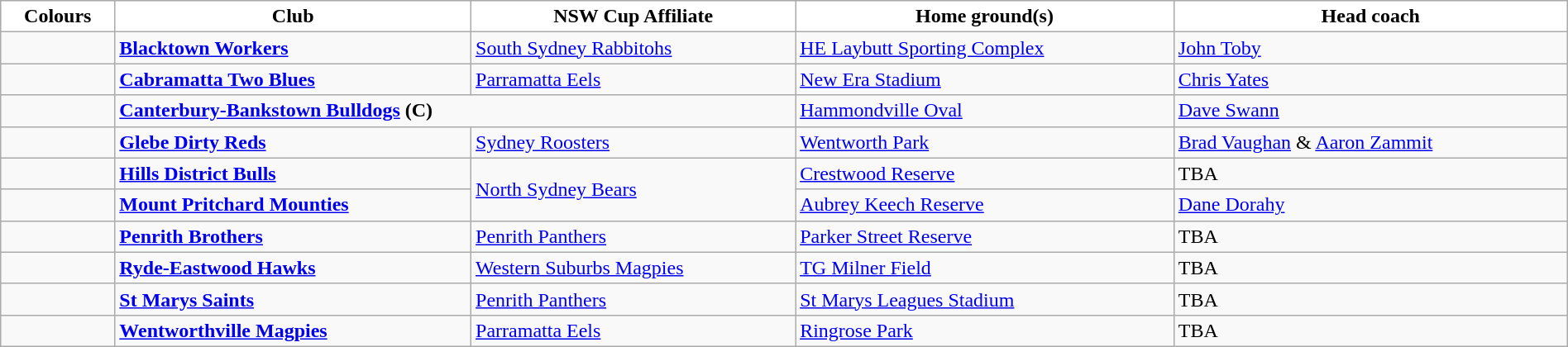<table class="wikitable" style="width:100%; text-align:left">
<tr>
<th style="background:white">Colours</th>
<th style="background:white">Club</th>
<th style="background:white">NSW Cup Affiliate</th>
<th style="background:white">Home ground(s)</th>
<th style="background:white">Head coach</th>
</tr>
<tr>
<td></td>
<td><strong><a href='#'>Blacktown Workers</a></strong></td>
<td> <a href='#'>South Sydney Rabbitohs</a></td>
<td><a href='#'>HE Laybutt Sporting Complex</a></td>
<td><a href='#'>John Toby</a></td>
</tr>
<tr>
<td></td>
<td><strong><a href='#'>Cabramatta Two Blues</a></strong></td>
<td> <a href='#'>Parramatta Eels</a></td>
<td><a href='#'>New Era Stadium</a></td>
<td><a href='#'>Chris Yates</a></td>
</tr>
<tr>
<td></td>
<td colspan="2"><strong><a href='#'>Canterbury-Bankstown Bulldogs</a> (C)</strong></td>
<td><a href='#'>Hammondville Oval</a></td>
<td><a href='#'>Dave Swann</a></td>
</tr>
<tr>
<td></td>
<td><strong><a href='#'>Glebe Dirty Reds</a></strong></td>
<td> <a href='#'>Sydney Roosters</a></td>
<td><a href='#'>Wentworth Park</a></td>
<td><a href='#'>Brad Vaughan</a> & <a href='#'>Aaron Zammit</a></td>
</tr>
<tr>
<td></td>
<td><strong><a href='#'>Hills District Bulls</a></strong></td>
<td rowspan="2"> <a href='#'>North Sydney Bears</a></td>
<td><a href='#'>Crestwood Reserve</a></td>
<td>TBA</td>
</tr>
<tr>
<td></td>
<td><strong><a href='#'>Mount Pritchard Mounties</a></strong></td>
<td><a href='#'>Aubrey Keech Reserve</a></td>
<td><a href='#'>Dane Dorahy</a></td>
</tr>
<tr>
<td></td>
<td><strong><a href='#'>Penrith Brothers</a></strong></td>
<td> <a href='#'>Penrith Panthers</a></td>
<td><a href='#'>Parker Street Reserve</a></td>
<td>TBA</td>
</tr>
<tr>
<td></td>
<td><strong><a href='#'>Ryde-Eastwood Hawks</a></strong></td>
<td> <a href='#'>Western Suburbs Magpies</a></td>
<td><a href='#'>TG Milner Field</a></td>
<td>TBA</td>
</tr>
<tr>
<td></td>
<td><strong><a href='#'>St Marys Saints</a></strong></td>
<td> <a href='#'>Penrith Panthers</a></td>
<td><a href='#'>St Marys Leagues Stadium</a></td>
<td>TBA</td>
</tr>
<tr>
<td></td>
<td><strong><a href='#'>Wentworthville Magpies</a></strong></td>
<td> <a href='#'>Parramatta Eels</a></td>
<td><a href='#'>Ringrose Park</a></td>
<td>TBA</td>
</tr>
</table>
